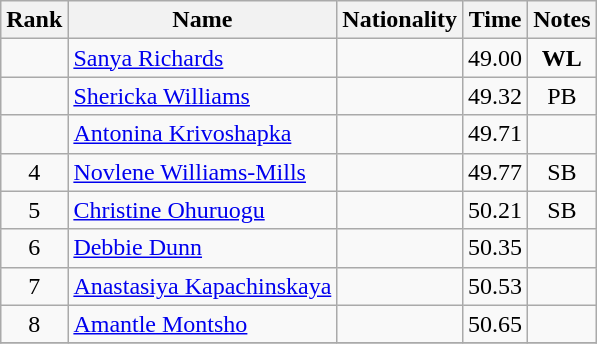<table class="wikitable sortable" style="text-align:center">
<tr>
<th>Rank</th>
<th>Name</th>
<th>Nationality</th>
<th>Time</th>
<th>Notes</th>
</tr>
<tr>
<td></td>
<td align=left><a href='#'>Sanya Richards</a></td>
<td align=left></td>
<td>49.00</td>
<td><strong>WL</strong></td>
</tr>
<tr>
<td></td>
<td align=left><a href='#'>Shericka Williams</a></td>
<td align=left></td>
<td>49.32</td>
<td>PB</td>
</tr>
<tr>
<td></td>
<td align=left><a href='#'>Antonina Krivoshapka</a></td>
<td align=left></td>
<td>49.71</td>
<td></td>
</tr>
<tr>
<td>4</td>
<td align=left><a href='#'>Novlene Williams-Mills</a></td>
<td align=left></td>
<td>49.77</td>
<td>SB</td>
</tr>
<tr>
<td>5</td>
<td align=left><a href='#'>Christine Ohuruogu</a></td>
<td align=left></td>
<td>50.21</td>
<td>SB</td>
</tr>
<tr>
<td>6</td>
<td align=left><a href='#'>Debbie Dunn</a></td>
<td align=left></td>
<td>50.35</td>
<td></td>
</tr>
<tr>
<td>7</td>
<td align=left><a href='#'>Anastasiya Kapachinskaya</a></td>
<td align=left></td>
<td>50.53</td>
<td></td>
</tr>
<tr>
<td>8</td>
<td align=left><a href='#'>Amantle Montsho</a></td>
<td align=left></td>
<td>50.65</td>
<td></td>
</tr>
<tr>
</tr>
</table>
